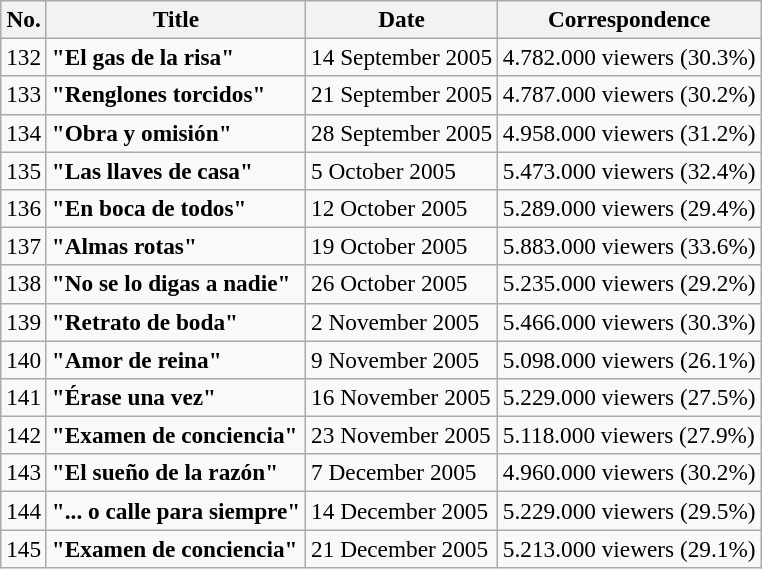<table class="sortable wikitable" style="font-size:97%">
<tr>
<th>No.</th>
<th>Title</th>
<th>Date</th>
<th>Correspondence</th>
</tr>
<tr>
<td>132</td>
<td><strong>"El gas de la risa"</strong></td>
<td>14 September 2005</td>
<td>4.782.000 viewers (30.3%)</td>
</tr>
<tr>
<td>133</td>
<td><strong>"Renglones torcidos"</strong></td>
<td>21 September 2005</td>
<td>4.787.000 viewers (30.2%)</td>
</tr>
<tr>
<td>134</td>
<td><strong>"Obra y omisión"</strong></td>
<td>28 September 2005</td>
<td>4.958.000 viewers (31.2%)</td>
</tr>
<tr>
<td>135</td>
<td><strong>"Las llaves de casa"</strong></td>
<td>5 October 2005</td>
<td>5.473.000 viewers (32.4%)</td>
</tr>
<tr>
<td>136</td>
<td><strong>"En boca de todos"</strong></td>
<td>12 October 2005</td>
<td>5.289.000 viewers (29.4%)</td>
</tr>
<tr>
<td>137</td>
<td><strong>"Almas rotas"</strong></td>
<td>19 October 2005</td>
<td>5.883.000 viewers (33.6%)</td>
</tr>
<tr>
<td>138</td>
<td><strong>"No se lo digas a nadie"</strong></td>
<td>26 October 2005</td>
<td>5.235.000 viewers (29.2%)</td>
</tr>
<tr>
<td>139</td>
<td><strong>"Retrato de boda"</strong></td>
<td>2 November 2005</td>
<td>5.466.000 viewers (30.3%)</td>
</tr>
<tr>
<td>140</td>
<td><strong>"Amor de reina"</strong></td>
<td>9 November 2005</td>
<td>5.098.000 viewers (26.1%)</td>
</tr>
<tr>
<td>141</td>
<td><strong>"Érase una vez"</strong></td>
<td>16 November 2005</td>
<td>5.229.000 viewers (27.5%)</td>
</tr>
<tr>
<td>142</td>
<td><strong>"Examen de conciencia"</strong></td>
<td>23 November 2005</td>
<td>5.118.000 viewers (27.9%)</td>
</tr>
<tr>
<td>143</td>
<td><strong>"El sueño de la razón"</strong></td>
<td>7 December 2005</td>
<td>4.960.000 viewers (30.2%)</td>
</tr>
<tr>
<td>144</td>
<td><strong>"... o calle para siempre"</strong></td>
<td>14 December 2005</td>
<td>5.229.000 viewers (29.5%)</td>
</tr>
<tr>
<td>145</td>
<td><strong>"Examen de conciencia"</strong></td>
<td>21 December 2005</td>
<td>5.213.000 viewers (29.1%)</td>
</tr>
</table>
